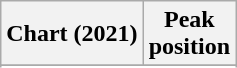<table class="wikitable sortable plainrowheaders">
<tr>
<th scope="col">Chart (2021)</th>
<th scope="col">Peak<br>position</th>
</tr>
<tr>
</tr>
<tr>
</tr>
</table>
